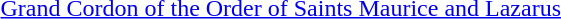<table>
<tr>
<td rowspan=2 style="width:60px; vertical-align:top;"></td>
<td><a href='#'>Grand Cordon of the Order of Saints Maurice and Lazarus</a></td>
</tr>
<tr>
<td></td>
</tr>
</table>
